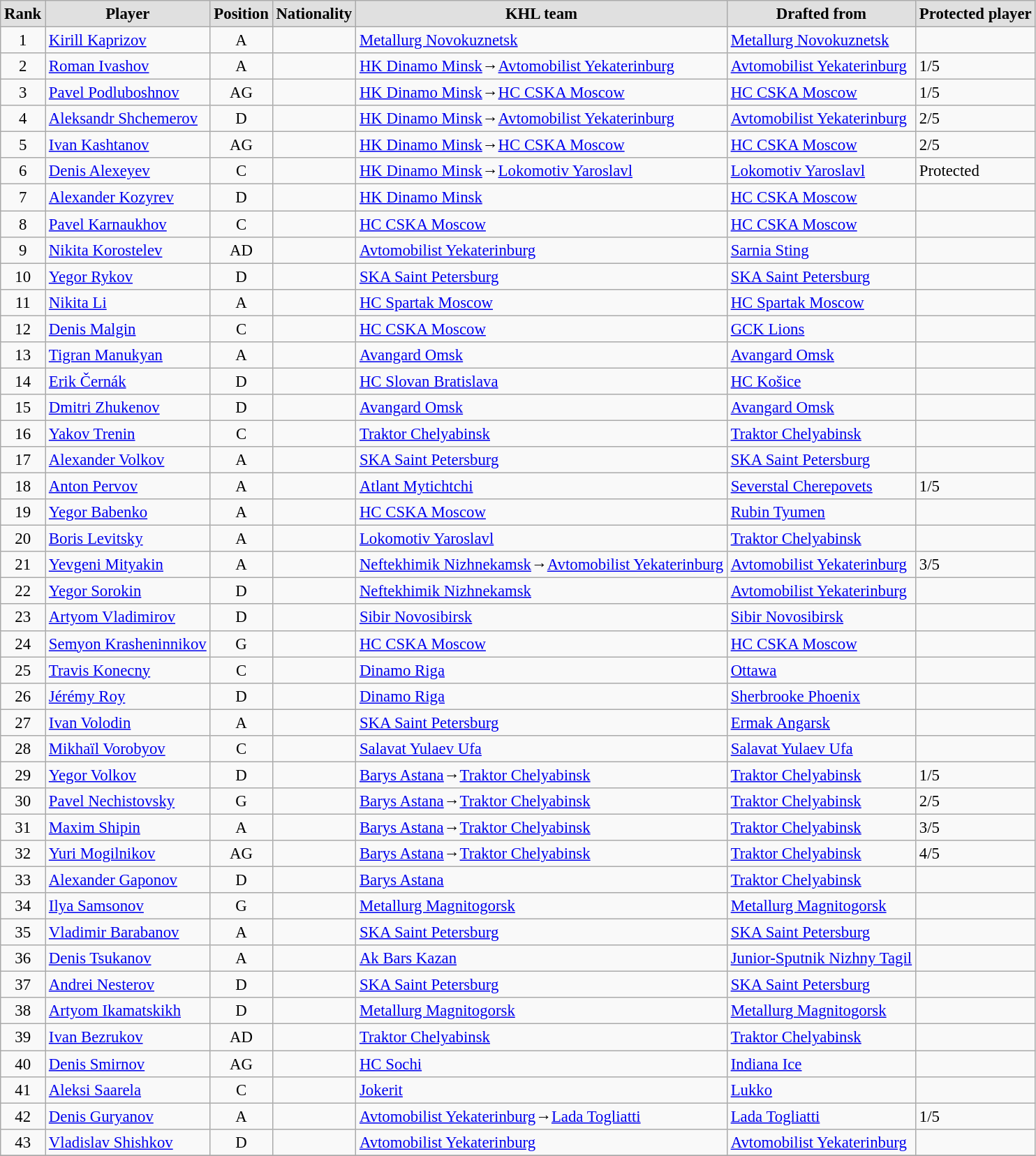<table style="font-size: 95%; text-align: left;" class="wikitable alternance">
<tr>
<th scope="col" style="background: #e0e0e0;">Rank</th>
<th scope="col" style="background: #e0e0e0;">Player</th>
<th scope="col" style="background: #e0e0e0;">Position</th>
<th scope="col" style="background: #e0e0e0;">Nationality</th>
<th scope="col" style="background: #e0e0e0;">KHL team</th>
<th scope="col" style="background: #e0e0e0;">Drafted from</th>
<th scope="col" style="background: #e0e0e0;">Protected player</th>
</tr>
<tr>
<td align="center">1</td>
<td><a href='#'>Kirill Kaprizov</a></td>
<td align="center">A</td>
<td></td>
<td><a href='#'>Metallurg Novokuznetsk</a></td>
<td><a href='#'>Metallurg Novokuznetsk</a></td>
<td></td>
</tr>
<tr>
<td align="center">2</td>
<td><a href='#'>Roman Ivashov</a></td>
<td align="center">A</td>
<td></td>
<td><a href='#'>HK Dinamo Minsk</a>→<a href='#'>Avtomobilist Yekaterinburg</a></td>
<td><a href='#'>Avtomobilist Yekaterinburg</a></td>
<td>1/5</td>
</tr>
<tr>
<td align="center">3</td>
<td><a href='#'>Pavel Podluboshnov</a></td>
<td align="center">AG</td>
<td></td>
<td><a href='#'>HK Dinamo Minsk</a>→<a href='#'>HC CSKA Moscow</a></td>
<td><a href='#'>HC CSKA Moscow</a></td>
<td>1/5</td>
</tr>
<tr>
<td align="center">4</td>
<td><a href='#'>Aleksandr Shchemerov</a></td>
<td align="center">D</td>
<td></td>
<td><a href='#'>HK Dinamo Minsk</a>→<a href='#'>Avtomobilist Yekaterinburg</a></td>
<td><a href='#'>Avtomobilist Yekaterinburg</a></td>
<td>2/5</td>
</tr>
<tr>
<td align="center">5</td>
<td><a href='#'>Ivan Kashtanov</a></td>
<td align="center">AG</td>
<td></td>
<td><a href='#'>HK Dinamo Minsk</a>→<a href='#'>HC CSKA Moscow</a></td>
<td><a href='#'>HC CSKA Moscow</a></td>
<td>2/5</td>
</tr>
<tr>
<td align="center">6</td>
<td><a href='#'>Denis Alexeyev</a></td>
<td align="center">C</td>
<td></td>
<td><a href='#'>HK Dinamo Minsk</a>→<a href='#'>Lokomotiv Yaroslavl</a></td>
<td><a href='#'>Lokomotiv Yaroslavl</a></td>
<td>Protected</td>
</tr>
<tr>
<td align="center">7</td>
<td><a href='#'>Alexander Kozyrev</a></td>
<td align="center">D</td>
<td></td>
<td><a href='#'>HK Dinamo Minsk</a></td>
<td><a href='#'>HC CSKA Moscow</a></td>
<td></td>
</tr>
<tr>
<td align="center">8</td>
<td><a href='#'>Pavel Karnaukhov</a></td>
<td align="center">C</td>
<td></td>
<td><a href='#'>HC CSKA Moscow</a></td>
<td><a href='#'>HC CSKA Moscow</a></td>
<td></td>
</tr>
<tr>
<td align="center">9</td>
<td><a href='#'>Nikita Korostelev</a></td>
<td align="center">AD</td>
<td></td>
<td><a href='#'>Avtomobilist Yekaterinburg</a></td>
<td><a href='#'>Sarnia Sting</a></td>
<td></td>
</tr>
<tr>
<td align="center">10</td>
<td><a href='#'>Yegor Rykov</a></td>
<td align="center">D</td>
<td></td>
<td><a href='#'>SKA Saint Petersburg</a></td>
<td><a href='#'>SKA Saint Petersburg</a></td>
<td></td>
</tr>
<tr>
<td align="center">11</td>
<td><a href='#'>Nikita Li</a></td>
<td align="center">A</td>
<td></td>
<td><a href='#'>HC Spartak Moscow</a></td>
<td><a href='#'>HC Spartak Moscow</a></td>
<td></td>
</tr>
<tr>
<td align="center">12</td>
<td><a href='#'>Denis Malgin</a></td>
<td align="center">C</td>
<td><br></td>
<td><a href='#'>HC CSKA Moscow</a></td>
<td><a href='#'>GCK Lions</a></td>
<td></td>
</tr>
<tr>
<td align="center">13</td>
<td><a href='#'>Tigran Manukyan</a></td>
<td align="center">A</td>
<td></td>
<td><a href='#'>Avangard Omsk</a></td>
<td><a href='#'>Avangard Omsk</a></td>
<td></td>
</tr>
<tr>
<td align="center">14</td>
<td><a href='#'>Erik Černák</a></td>
<td align="center">D</td>
<td></td>
<td><a href='#'>HC Slovan Bratislava</a></td>
<td><a href='#'>HC Košice</a></td>
<td></td>
</tr>
<tr>
<td align="center">15</td>
<td><a href='#'>Dmitri Zhukenov</a></td>
<td align="center">D</td>
<td></td>
<td><a href='#'>Avangard Omsk</a></td>
<td><a href='#'>Avangard Omsk</a></td>
<td></td>
</tr>
<tr>
<td align="center">16</td>
<td><a href='#'>Yakov Trenin</a></td>
<td align="center">C</td>
<td></td>
<td><a href='#'>Traktor Chelyabinsk</a></td>
<td><a href='#'>Traktor Chelyabinsk</a></td>
<td></td>
</tr>
<tr>
<td align="center">17</td>
<td><a href='#'>Alexander Volkov</a></td>
<td align="center">A</td>
<td></td>
<td><a href='#'>SKA Saint Petersburg</a></td>
<td><a href='#'>SKA Saint Petersburg</a></td>
<td></td>
</tr>
<tr>
<td align="center">18</td>
<td><a href='#'>Anton Pervov</a></td>
<td align="center">A</td>
<td></td>
<td><a href='#'>Atlant Mytichtchi</a></td>
<td><a href='#'>Severstal Cherepovets</a></td>
<td>1/5</td>
</tr>
<tr>
<td align="center">19</td>
<td><a href='#'>Yegor Babenko</a></td>
<td align="center">A</td>
<td></td>
<td><a href='#'>HC CSKA Moscow</a></td>
<td><a href='#'>Rubin Tyumen</a></td>
<td></td>
</tr>
<tr>
<td align="center">20</td>
<td><a href='#'>Boris Levitsky</a></td>
<td align="center">A</td>
<td></td>
<td><a href='#'>Lokomotiv Yaroslavl</a></td>
<td><a href='#'>Traktor Chelyabinsk</a></td>
<td></td>
</tr>
<tr>
<td align="center">21</td>
<td><a href='#'>Yevgeni Mityakin</a></td>
<td align="center">A</td>
<td></td>
<td><a href='#'>Neftekhimik Nizhnekamsk</a>→<a href='#'>Avtomobilist Yekaterinburg</a></td>
<td><a href='#'>Avtomobilist Yekaterinburg</a></td>
<td>3/5</td>
</tr>
<tr>
<td align="center">22</td>
<td><a href='#'>Yegor Sorokin</a></td>
<td align="center">D</td>
<td></td>
<td><a href='#'>Neftekhimik Nizhnekamsk</a></td>
<td><a href='#'>Avtomobilist Yekaterinburg</a></td>
<td></td>
</tr>
<tr>
<td align="center">23</td>
<td><a href='#'>Artyom Vladimirov</a></td>
<td align="center">D</td>
<td></td>
<td><a href='#'>Sibir Novosibirsk</a></td>
<td><a href='#'>Sibir Novosibirsk</a></td>
<td></td>
</tr>
<tr>
<td align="center">24</td>
<td><a href='#'>Semyon Krasheninnikov</a></td>
<td align="center">G</td>
<td></td>
<td><a href='#'>HC CSKA Moscow</a></td>
<td><a href='#'>HC CSKA Moscow</a></td>
<td></td>
</tr>
<tr>
<td align="center">25</td>
<td><a href='#'>Travis Konecny</a></td>
<td align="center">C</td>
<td></td>
<td><a href='#'>Dinamo Riga</a></td>
<td><a href='#'>Ottawa</a></td>
<td></td>
</tr>
<tr>
<td align="center">26</td>
<td><a href='#'>Jérémy Roy</a></td>
<td align="center">D</td>
<td></td>
<td><a href='#'>Dinamo Riga</a></td>
<td><a href='#'>Sherbrooke Phoenix</a></td>
<td></td>
</tr>
<tr>
<td align="center">27</td>
<td><a href='#'>Ivan Volodin</a></td>
<td align="center">A</td>
<td></td>
<td><a href='#'>SKA Saint Petersburg</a></td>
<td><a href='#'>Ermak Angarsk</a></td>
<td></td>
</tr>
<tr>
<td align="center">28</td>
<td><a href='#'>Mikhaïl Vorobyov</a></td>
<td align="center">C</td>
<td></td>
<td><a href='#'>Salavat Yulaev Ufa</a></td>
<td><a href='#'>Salavat Yulaev Ufa</a></td>
<td></td>
</tr>
<tr>
<td align="center">29</td>
<td><a href='#'>Yegor Volkov</a></td>
<td align="center">D</td>
<td></td>
<td><a href='#'>Barys Astana</a>→<a href='#'>Traktor Chelyabinsk</a></td>
<td><a href='#'>Traktor Chelyabinsk</a></td>
<td>1/5</td>
</tr>
<tr>
<td align="center">30</td>
<td><a href='#'>Pavel Nechistovsky</a></td>
<td align="center">G</td>
<td></td>
<td><a href='#'>Barys Astana</a>→<a href='#'>Traktor Chelyabinsk</a></td>
<td><a href='#'>Traktor Chelyabinsk</a></td>
<td>2/5</td>
</tr>
<tr>
<td align="center">31</td>
<td><a href='#'>Maxim Shipin</a></td>
<td align="center">A</td>
<td></td>
<td><a href='#'>Barys Astana</a>→<a href='#'>Traktor Chelyabinsk</a></td>
<td><a href='#'>Traktor Chelyabinsk</a></td>
<td>3/5</td>
</tr>
<tr>
<td align="center">32</td>
<td><a href='#'>Yuri Mogilnikov</a></td>
<td align="center">AG</td>
<td></td>
<td><a href='#'>Barys Astana</a>→<a href='#'>Traktor Chelyabinsk</a></td>
<td><a href='#'>Traktor Chelyabinsk</a></td>
<td>4/5</td>
</tr>
<tr>
<td align="center">33</td>
<td><a href='#'>Alexander Gaponov</a></td>
<td align="center">D</td>
<td></td>
<td><a href='#'>Barys Astana</a></td>
<td><a href='#'>Traktor Chelyabinsk</a></td>
<td></td>
</tr>
<tr>
<td align="center">34</td>
<td><a href='#'>Ilya Samsonov</a></td>
<td align="center">G</td>
<td></td>
<td><a href='#'>Metallurg Magnitogorsk</a></td>
<td><a href='#'>Metallurg Magnitogorsk</a></td>
<td></td>
</tr>
<tr>
<td align="center">35</td>
<td><a href='#'>Vladimir Barabanov</a></td>
<td align="center">A</td>
<td></td>
<td><a href='#'>SKA Saint Petersburg</a></td>
<td><a href='#'>SKA Saint Petersburg</a></td>
<td></td>
</tr>
<tr>
<td align="center">36</td>
<td><a href='#'>Denis Tsukanov</a></td>
<td align="center">A</td>
<td></td>
<td><a href='#'>Ak Bars Kazan</a></td>
<td><a href='#'>Junior-Sputnik Nizhny Tagil</a></td>
<td></td>
</tr>
<tr>
<td align="center">37</td>
<td><a href='#'>Andrei Nesterov</a></td>
<td align="center">D</td>
<td></td>
<td><a href='#'>SKA Saint Petersburg</a></td>
<td><a href='#'>SKA Saint Petersburg</a></td>
<td></td>
</tr>
<tr>
<td align="center">38</td>
<td><a href='#'>Artyom Ikamatskikh</a></td>
<td align="center">D</td>
<td></td>
<td><a href='#'>Metallurg Magnitogorsk</a></td>
<td><a href='#'>Metallurg Magnitogorsk</a></td>
<td></td>
</tr>
<tr>
<td align="center">39</td>
<td><a href='#'>Ivan Bezrukov</a></td>
<td align="center">AD</td>
<td></td>
<td><a href='#'>Traktor Chelyabinsk</a></td>
<td><a href='#'>Traktor Chelyabinsk</a></td>
<td></td>
</tr>
<tr>
<td align="center">40</td>
<td><a href='#'>Denis Smirnov</a></td>
<td align="center">AG</td>
<td></td>
<td><a href='#'>HC Sochi</a></td>
<td><a href='#'>Indiana Ice</a></td>
<td></td>
</tr>
<tr>
<td align="center">41</td>
<td><a href='#'>Aleksi Saarela</a></td>
<td align="center">C</td>
<td></td>
<td><a href='#'>Jokerit</a></td>
<td><a href='#'>Lukko</a></td>
<td></td>
</tr>
<tr>
<td align="center">42</td>
<td><a href='#'>Denis Guryanov</a></td>
<td align="center">A</td>
<td></td>
<td><a href='#'>Avtomobilist Yekaterinburg</a>→<a href='#'>Lada Togliatti</a></td>
<td><a href='#'>Lada Togliatti</a></td>
<td>1/5</td>
</tr>
<tr>
<td align="center">43</td>
<td><a href='#'>Vladislav Shishkov</a></td>
<td align="center">D</td>
<td></td>
<td><a href='#'>Avtomobilist Yekaterinburg</a></td>
<td><a href='#'>Avtomobilist Yekaterinburg</a></td>
<td></td>
</tr>
<tr>
</tr>
</table>
